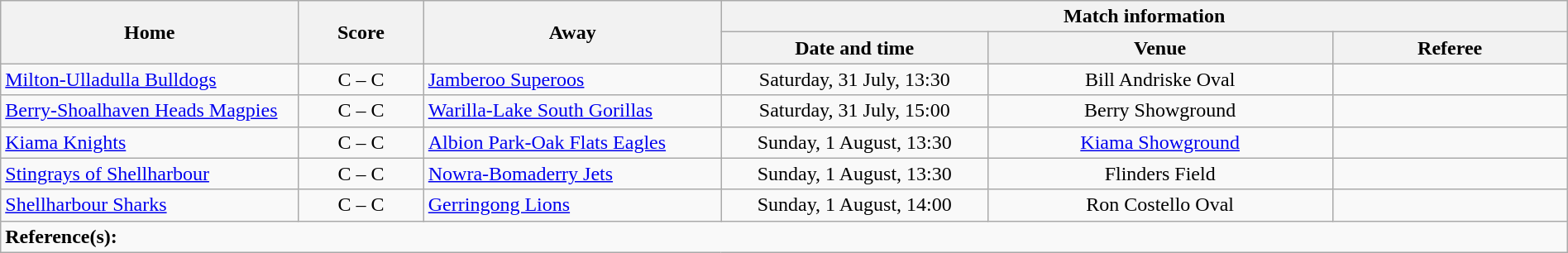<table class="wikitable" width="100% text-align:center;">
<tr>
<th rowspan="2" width="19%">Home</th>
<th rowspan="2" width="8%">Score</th>
<th rowspan="2" width="19%">Away</th>
<th colspan="3">Match information</th>
</tr>
<tr bgcolor="#CCCCCC">
<th width="17%">Date and time</th>
<th width="22%">Venue</th>
<th>Referee</th>
</tr>
<tr>
<td> <a href='#'>Milton-Ulladulla Bulldogs</a></td>
<td style="text-align:center;">C – C</td>
<td> <a href='#'>Jamberoo Superoos</a></td>
<td style="text-align:center;">Saturday, 31 July, 13:30</td>
<td style="text-align:center;">Bill Andriske Oval</td>
<td style="text-align:center;"></td>
</tr>
<tr>
<td> <a href='#'>Berry-Shoalhaven Heads Magpies</a></td>
<td style="text-align:center;">C – C</td>
<td> <a href='#'>Warilla-Lake South Gorillas</a></td>
<td style="text-align:center;">Saturday, 31 July, 15:00</td>
<td style="text-align:center;">Berry Showground</td>
<td style="text-align:center;"></td>
</tr>
<tr>
<td> <a href='#'>Kiama Knights</a></td>
<td style="text-align:center;">C – C</td>
<td> <a href='#'>Albion Park-Oak Flats Eagles</a></td>
<td style="text-align:center;">Sunday, 1 August, 13:30</td>
<td style="text-align:center;"><a href='#'>Kiama Showground</a></td>
<td style="text-align:center;"></td>
</tr>
<tr>
<td> <a href='#'>Stingrays of Shellharbour</a></td>
<td style="text-align:center;">C – C</td>
<td> <a href='#'>Nowra-Bomaderry Jets</a></td>
<td style="text-align:center;">Sunday, 1 August, 13:30</td>
<td style="text-align:center;">Flinders Field</td>
<td style="text-align:center;"></td>
</tr>
<tr>
<td> <a href='#'>Shellharbour Sharks</a></td>
<td style="text-align:center;">C – C</td>
<td> <a href='#'>Gerringong Lions</a></td>
<td style="text-align:center;">Sunday, 1 August, 14:00</td>
<td style="text-align:center;">Ron Costello Oval</td>
<td style="text-align:center;"></td>
</tr>
<tr>
<td colspan="6"><strong>Reference(s):</strong></td>
</tr>
</table>
